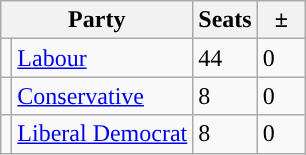<table class="wikitable">
<tr>
<th colspan="2">Party</th>
<th>Seats</th>
<th>  ±  </th>
</tr>
<tr>
<td style="background-color: "></td>
<td><a href='#'>Labour</a></td>
<td>44</td>
<td>0</td>
</tr>
<tr>
<td style="background-color: "></td>
<td><a href='#'>Conservative</a></td>
<td>8</td>
<td>0</td>
</tr>
<tr>
<td style="background-color: "></td>
<td><a href='#'>Liberal Democrat</a></td>
<td>8</td>
<td>0</td>
</tr>
</table>
